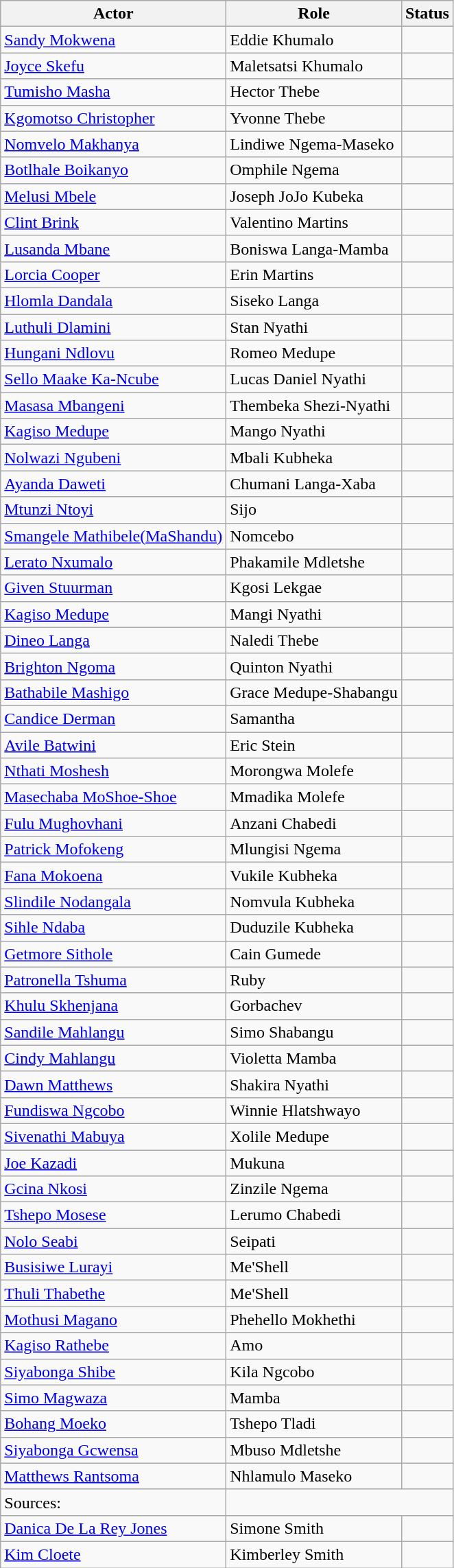<table class="wikitable">
<tr>
<th>Actor</th>
<th>Role</th>
<th>Status</th>
</tr>
<tr>
<td><a href='#'>Sandy Mokwena</a></td>
<td>Eddie Khumalo</td>
<td></td>
</tr>
<tr>
<td><a href='#'>Joyce Skefu</a></td>
<td>Maletsatsi Khumalo</td>
<td></td>
</tr>
<tr>
<td><a href='#'>Tumisho Masha</a></td>
<td>Hector Thebe</td>
<td></td>
</tr>
<tr>
<td><a href='#'>Kgomotso Christopher</a></td>
<td>Yvonne Thebe</td>
<td></td>
</tr>
<tr>
<td><a href='#'>Nomvelo Makhanya</a></td>
<td>Lindiwe Ngema-Maseko</td>
<td></td>
</tr>
<tr>
<td><a href='#'>Botlhale Boikanyo</a></td>
<td>Omphile Ngema</td>
<td></td>
</tr>
<tr>
<td><a href='#'>Melusi Mbele</a></td>
<td>Joseph JoJo Kubeka</td>
<td></td>
</tr>
<tr>
<td><a href='#'>Clint Brink</a></td>
<td>Valentino Martins</td>
<td></td>
</tr>
<tr>
<td><a href='#'>Lusanda Mbane</a></td>
<td>Boniswa Langa-Mamba</td>
<td></td>
</tr>
<tr>
<td><a href='#'>Lorcia Cooper</a></td>
<td>Erin Martins</td>
<td></td>
</tr>
<tr>
<td><a href='#'>Hlomla Dandala</a></td>
<td>Siseko Langa</td>
<td></td>
</tr>
<tr>
<td><a href='#'>Luthuli Dlamini</a></td>
<td>Stan Nyathi</td>
<td></td>
</tr>
<tr>
<td><a href='#'>Hungani Ndlovu</a></td>
<td>Romeo Medupe</td>
<td></td>
</tr>
<tr>
<td><a href='#'>Sello Maake Ka-Ncube</a></td>
<td>Lucas Daniel Nyathi</td>
<td></td>
</tr>
<tr>
<td><a href='#'>Masasa Mbangeni</a></td>
<td>Thembeka Shezi-Nyathi</td>
<td></td>
</tr>
<tr>
<td><a href='#'>Kagiso Medupe</a></td>
<td>Mango Nyathi</td>
<td></td>
</tr>
<tr>
<td><a href='#'>Nolwazi Ngubeni</a></td>
<td>Mbali Kubheka</td>
<td></td>
</tr>
<tr>
<td><a href='#'>Ayanda Daweti</a></td>
<td>Chumani Langa-Xaba</td>
<td></td>
</tr>
<tr>
<td><a href='#'>Mtunzi Ntoyi</a></td>
<td>Sijo</td>
<td></td>
</tr>
<tr>
<td><a href='#'>Smangele Mathibele(MaShandu)</a></td>
<td>Nomcebo</td>
<td></td>
</tr>
<tr>
<td><a href='#'>Lerato Nxumalo</a></td>
<td>Phakamile Mdletshe</td>
<td></td>
</tr>
<tr>
<td><a href='#'>Given Stuurman</a></td>
<td>Kgosi Lekgae</td>
<td></td>
</tr>
<tr>
<td><a href='#'>Kagiso Medupe</a></td>
<td>Mangi Nyathi</td>
<td></td>
</tr>
<tr>
<td><a href='#'>Dineo Langa</a></td>
<td>Naledi Thebe</td>
<td></td>
</tr>
<tr>
<td><a href='#'>Brighton Ngoma</a></td>
<td>Quinton Nyathi</td>
<td></td>
</tr>
<tr>
<td><a href='#'>Bathabile Mashigo</a></td>
<td>Grace Medupe-Shabangu</td>
<td></td>
</tr>
<tr>
<td><a href='#'>Candice Derman</a></td>
<td>Samantha</td>
<td></td>
</tr>
<tr>
<td><a href='#'>Avile Batwini</a></td>
<td>Eric Stein</td>
<td></td>
</tr>
<tr>
<td><a href='#'>Nthati Moshesh</a></td>
<td>Morongwa Molefe</td>
<td></td>
</tr>
<tr>
<td><a href='#'>Masechaba MoShoe-Shoe</a></td>
<td>Mmadika Molefe</td>
<td></td>
</tr>
<tr>
<td><a href='#'>Fulu Mughovhani</a></td>
<td>Anzani Chabedi</td>
<td></td>
</tr>
<tr>
<td><a href='#'>Patrick Mofokeng</a></td>
<td>Mlungisi Ngema</td>
<td></td>
</tr>
<tr>
<td><a href='#'>Fana Mokoena</a></td>
<td>Vukile Kubheka</td>
<td></td>
</tr>
<tr>
<td><a href='#'>Slindile Nodangala</a></td>
<td>Nomvula Kubheka</td>
<td></td>
</tr>
<tr>
<td><a href='#'>Sihle Ndaba</a></td>
<td>Duduzile Kubheka</td>
<td></td>
</tr>
<tr>
<td><a href='#'>Getmore Sithole</a></td>
<td>Cain Gumede</td>
<td></td>
</tr>
<tr>
<td><a href='#'>Patronella Tshuma</a></td>
<td>Ruby</td>
<td></td>
</tr>
<tr>
<td><a href='#'>Khulu Skhenjana</a></td>
<td>Gorbachev</td>
<td></td>
</tr>
<tr>
<td><a href='#'>Sandile Mahlangu</a></td>
<td>Simo Shabangu</td>
<td></td>
</tr>
<tr>
<td><a href='#'>Cindy Mahlangu</a></td>
<td>Violetta Mamba</td>
<td></td>
</tr>
<tr>
<td><a href='#'>Dawn Matthews</a></td>
<td>Shakira Nyathi</td>
<td></td>
</tr>
<tr>
<td><a href='#'>Fundiswa Ngcobo</a></td>
<td>Winnie Hlatshwayo</td>
<td></td>
</tr>
<tr>
<td><a href='#'>Sivenathi Mabuya</a></td>
<td>Xolile Medupe</td>
<td></td>
</tr>
<tr>
<td><a href='#'>Joe Kazadi</a></td>
<td>Mukuna</td>
<td></td>
</tr>
<tr>
<td><a href='#'>Gcina Nkosi</a></td>
<td>Zinzile Ngema</td>
<td></td>
</tr>
<tr>
<td><a href='#'>Tshepo Mosese</a></td>
<td>Lerumo Chabedi</td>
<td></td>
</tr>
<tr>
<td><a href='#'>Nolo Seabi</a></td>
<td>Seipati</td>
<td></td>
</tr>
<tr>
<td><a href='#'>Busisiwe Lurayi</a></td>
<td>Me'Shell</td>
<td></td>
</tr>
<tr>
<td><a href='#'>Thuli Thabethe</a></td>
<td>Me'Shell</td>
<td></td>
</tr>
<tr>
<td><a href='#'>Mothusi Magano</a></td>
<td>Phehello Mokhethi</td>
<td></td>
</tr>
<tr>
<td><a href='#'>Kagiso Rathebe</a></td>
<td>Amo</td>
<td></td>
</tr>
<tr>
<td><a href='#'>Siyabonga Shibe</a></td>
<td>Kila Ngcobo</td>
<td></td>
</tr>
<tr>
<td><a href='#'>Simo Magwaza</a></td>
<td>Mamba</td>
<td></td>
</tr>
<tr>
<td><a href='#'>Bohang Moeko</a></td>
<td>Tshepo Tladi</td>
<td></td>
</tr>
<tr>
<td><a href='#'>Siyabonga Gcwensa</a></td>
<td>Mbuso Mdletshe</td>
<td></td>
</tr>
<tr>
<td><a href='#'>Matthews Rantsoma</a></td>
<td>Nhlamulo Maseko</td>
<td></td>
</tr>
<tr>
<td>Sources: </td>
</tr>
<tr>
<td><a href='#'>Danica De La Rey Jones</a></td>
<td>Simone Smith</td>
<td></td>
</tr>
<tr>
<td><a href='#'>Kim Cloete</a></td>
<td>Kimberley Smith</td>
<td></td>
</tr>
</table>
